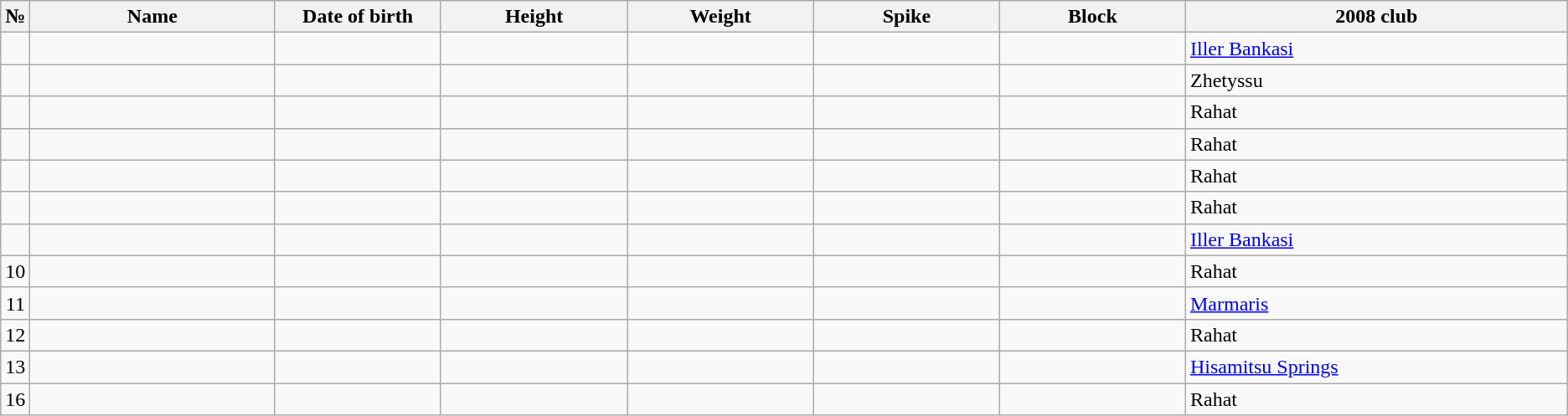<table class="wikitable sortable" style="font-size:100%; text-align:center;">
<tr>
<th>№</th>
<th style="width:12em">Name</th>
<th style="width:8em">Date of birth</th>
<th style="width:9em">Height</th>
<th style="width:9em">Weight</th>
<th style="width:9em">Spike</th>
<th style="width:9em">Block</th>
<th style="width:19em">2008 club</th>
</tr>
<tr>
<td></td>
<td style="text-align:left;"></td>
<td style="text-align:right;"></td>
<td></td>
<td></td>
<td></td>
<td></td>
<td style="text-align:left;"> <a href='#'>Iller Bankasi</a></td>
</tr>
<tr>
<td></td>
<td style="text-align:left;"></td>
<td style="text-align:right;"></td>
<td></td>
<td></td>
<td></td>
<td></td>
<td style="text-align:left;"> Zhetyssu</td>
</tr>
<tr>
<td></td>
<td style="text-align:left;"></td>
<td style="text-align:right;"></td>
<td></td>
<td></td>
<td></td>
<td></td>
<td style="text-align:left;"> Rahat</td>
</tr>
<tr>
<td></td>
<td style="text-align:left;"></td>
<td style="text-align:right;"></td>
<td></td>
<td></td>
<td></td>
<td></td>
<td style="text-align:left;"> Rahat</td>
</tr>
<tr>
<td></td>
<td style="text-align:left;"></td>
<td style="text-align:right;"></td>
<td></td>
<td></td>
<td></td>
<td></td>
<td style="text-align:left;"> Rahat</td>
</tr>
<tr>
<td></td>
<td style="text-align:left;"></td>
<td style="text-align:right;"></td>
<td></td>
<td></td>
<td></td>
<td></td>
<td style="text-align:left;"> Rahat</td>
</tr>
<tr>
<td></td>
<td style="text-align:left;"></td>
<td style="text-align:right;"></td>
<td></td>
<td></td>
<td></td>
<td></td>
<td style="text-align:left;"> <a href='#'>Iller Bankasi</a></td>
</tr>
<tr>
<td>10</td>
<td style="text-align:left;"></td>
<td style="text-align:right;"></td>
<td></td>
<td></td>
<td></td>
<td></td>
<td style="text-align:left;"> Rahat</td>
</tr>
<tr>
<td>11</td>
<td style="text-align:left;"></td>
<td style="text-align:right;"></td>
<td></td>
<td></td>
<td></td>
<td></td>
<td style="text-align:left;"> <a href='#'>Marmaris</a></td>
</tr>
<tr>
<td>12</td>
<td style="text-align:left;"></td>
<td style="text-align:right;"></td>
<td></td>
<td></td>
<td></td>
<td></td>
<td style="text-align:left;"> Rahat</td>
</tr>
<tr>
<td>13</td>
<td style="text-align:left;"></td>
<td style="text-align:right;"></td>
<td></td>
<td></td>
<td></td>
<td></td>
<td style="text-align:left;"> <a href='#'>Hisamitsu Springs</a></td>
</tr>
<tr>
<td>16</td>
<td style="text-align:left;"></td>
<td style="text-align:right;"></td>
<td></td>
<td></td>
<td></td>
<td></td>
<td style="text-align:left;"> Rahat</td>
</tr>
</table>
